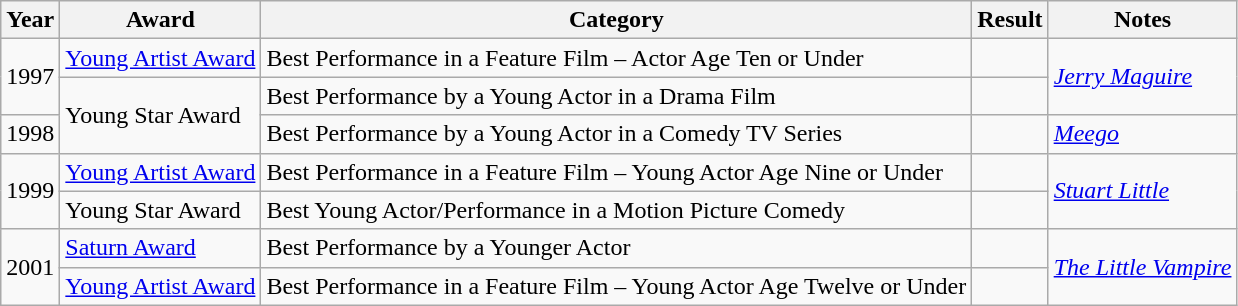<table class="wikitable sortable">
<tr>
<th>Year</th>
<th>Award</th>
<th>Category</th>
<th>Result</th>
<th class="unsortable">Notes</th>
</tr>
<tr>
<td rowspan="2">1997</td>
<td><a href='#'>Young Artist Award</a></td>
<td>Best Performance in a Feature Film – Actor Age Ten or Under</td>
<td></td>
<td rowspan="2"><em><a href='#'>Jerry Maguire</a></em></td>
</tr>
<tr>
<td rowspan="2">Young Star Award</td>
<td>Best Performance by a Young Actor in a Drama Film</td>
<td></td>
</tr>
<tr>
<td>1998</td>
<td>Best Performance by a Young Actor in a Comedy TV Series</td>
<td></td>
<td><em><a href='#'>Meego</a></em></td>
</tr>
<tr>
<td rowspan="2">1999</td>
<td><a href='#'>Young Artist Award</a></td>
<td>Best Performance in a Feature Film – Young Actor Age Nine or Under</td>
<td></td>
<td rowspan="2"><em><a href='#'>Stuart Little</a></em></td>
</tr>
<tr>
<td>Young Star Award</td>
<td>Best Young Actor/Performance in a Motion Picture Comedy</td>
<td></td>
</tr>
<tr>
<td rowspan="2">2001</td>
<td><a href='#'>Saturn Award</a></td>
<td>Best Performance by a Younger Actor</td>
<td></td>
<td rowspan="2"><em><a href='#'>The Little Vampire</a></em></td>
</tr>
<tr `>
<td><a href='#'>Young Artist Award</a></td>
<td>Best Performance in a Feature Film – Young Actor Age Twelve or Under</td>
<td></td>
</tr>
</table>
